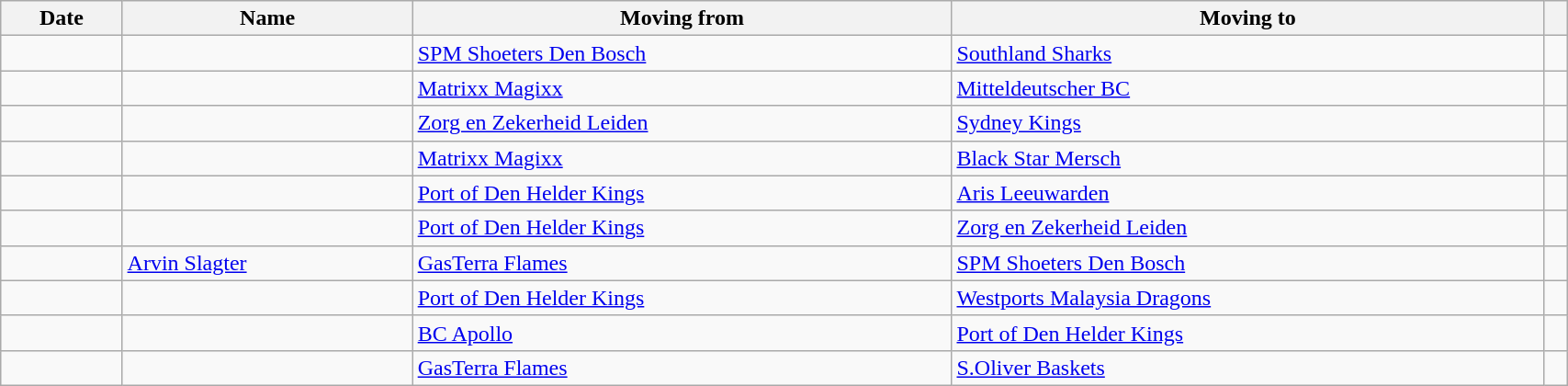<table class="wikitable sortable"  width=90%>
<tr>
<th>Date</th>
<th>Name</th>
<th>Moving from</th>
<th>Moving to</th>
<th></th>
</tr>
<tr>
<td></td>
<td> </td>
<td> <a href='#'>SPM Shoeters Den Bosch</a></td>
<td> <a href='#'>Southland Sharks</a></td>
<td style="text-align:center;"></td>
</tr>
<tr>
<td></td>
<td> </td>
<td> <a href='#'>Matrixx Magixx</a></td>
<td> <a href='#'>Mitteldeutscher BC</a></td>
<td style="text-align:center;"></td>
</tr>
<tr>
<td></td>
<td>  </td>
<td> <a href='#'>Zorg en Zekerheid Leiden</a></td>
<td> <a href='#'>Sydney Kings</a></td>
<td style="text-align:center;"></td>
</tr>
<tr>
<td></td>
<td>  </td>
<td> <a href='#'>Matrixx Magixx</a></td>
<td> <a href='#'>Black Star Mersch</a></td>
<td style="text-align:center;"></td>
</tr>
<tr>
<td></td>
<td>  </td>
<td> <a href='#'>Port of Den Helder Kings</a></td>
<td> <a href='#'>Aris Leeuwarden</a></td>
<td style="text-align:center;"></td>
</tr>
<tr>
<td></td>
<td>  </td>
<td> <a href='#'>Port of Den Helder Kings</a></td>
<td> <a href='#'>Zorg en Zekerheid Leiden</a></td>
<td style="text-align:center;"></td>
</tr>
<tr>
<td></td>
<td> <a href='#'>Arvin Slagter</a></td>
<td> <a href='#'>GasTerra Flames</a></td>
<td> <a href='#'>SPM Shoeters Den Bosch</a></td>
<td style="text-align:center;"></td>
</tr>
<tr>
<td></td>
<td> </td>
<td> <a href='#'>Port of Den Helder Kings</a></td>
<td> <a href='#'>Westports Malaysia Dragons</a></td>
<td style="text-align:center;"></td>
</tr>
<tr>
<td></td>
<td> </td>
<td> <a href='#'>BC Apollo</a></td>
<td> <a href='#'>Port of Den Helder Kings</a></td>
<td style="text-align:center;"></td>
</tr>
<tr>
<td></td>
<td> </td>
<td> <a href='#'>GasTerra Flames</a></td>
<td> <a href='#'>S.Oliver Baskets</a></td>
<td style="text-align:center;"></td>
</tr>
</table>
